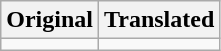<table class="wikitable">
<tr>
<th>Original</th>
<th>Translated</th>
</tr>
<tr>
<td></td>
<td></td>
</tr>
</table>
